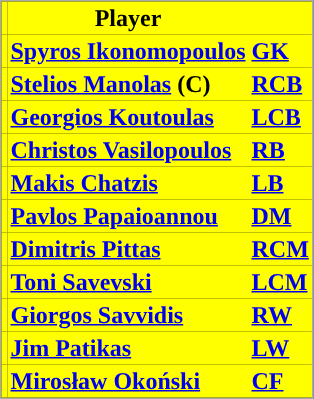<table class="toccolours" border="0" cellpadding="2" cellspacing="0" align="center" style="margin: 0.5em 0 1em 1em; background: #000000; border: 1px #aaaaaa solid;">
<tr bgcolor=#FFFF00>
<th></th>
<th>Player</th>
<th></th>
</tr>
<tr bgcolor=#FFFF00>
<td></td>
<td><a href='#'><span><strong>Spyros Ikonomopoulos</strong></span></a></td>
<td><a href='#'><strong>GK</strong></a></td>
</tr>
<tr bgcolor=#FFFF00>
<td></td>
<td><a href='#'><span><strong>Stelios Manolas</strong></span></a> <strong>(C)</strong></td>
<td><a href='#'><strong>RCB</strong></a></td>
</tr>
<tr bgcolor=#FFFF00>
<td></td>
<td><a href='#'><span><strong>Georgios Koutoulas</strong></span></a></td>
<td><a href='#'><strong>LCB</strong></a></td>
</tr>
<tr bgcolor=#FFFF00>
<td></td>
<td><a href='#'><span><strong>Christos Vasilopoulos</strong></span></a></td>
<td><a href='#'><strong>RB</strong></a></td>
</tr>
<tr bgcolor=#FFFF00>
<td></td>
<td><a href='#'><span><strong>Makis Chatzis</strong></span></a></td>
<td><a href='#'><strong>LB</strong></a></td>
</tr>
<tr bgcolor=#FFFF00>
<td></td>
<td><a href='#'><span><strong>Pavlos Papaioannou</strong></span></a></td>
<td><a href='#'><strong>DM</strong></a></td>
</tr>
<tr bgcolor=#FFFF00>
<td></td>
<td><a href='#'><span><strong>Dimitris Pittas</strong></span></a></td>
<td><a href='#'><strong>RCM</strong></a></td>
</tr>
<tr bgcolor=#FFFF00>
<td></td>
<td><a href='#'><span><strong>Toni Savevski</strong></span></a></td>
<td><a href='#'><strong>LCM</strong></a></td>
</tr>
<tr bgcolor=#FFFF00>
<td></td>
<td><a href='#'><span><strong>Giorgos Savvidis</strong></span></a></td>
<td><a href='#'><strong>RW</strong></a></td>
</tr>
<tr bgcolor=#FFFF00>
<td></td>
<td><a href='#'><span><strong>Jim Patikas</strong></span></a></td>
<td><a href='#'><strong>LW</strong></a></td>
</tr>
<tr bgcolor=#FFFF00>
<td></td>
<td><a href='#'><span><strong>Mirosław Okoński</strong></span></a></td>
<td><a href='#'><strong>CF</strong></a></td>
</tr>
</table>
